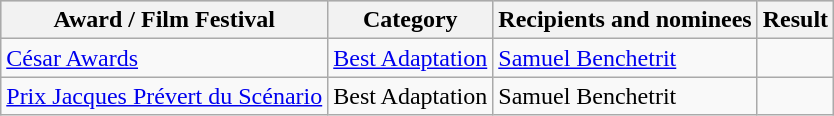<table class="wikitable plainrowheaders sortable">
<tr style="background:#ccc; text-align:center;">
<th scope="col">Award / Film Festival</th>
<th scope="col">Category</th>
<th scope="col">Recipients and nominees</th>
<th scope="col">Result</th>
</tr>
<tr>
<td><a href='#'>César Awards</a></td>
<td><a href='#'>Best Adaptation</a></td>
<td><a href='#'>Samuel Benchetrit</a></td>
<td></td>
</tr>
<tr>
<td><a href='#'>Prix Jacques Prévert du Scénario</a></td>
<td>Best Adaptation</td>
<td>Samuel Benchetrit</td>
<td></td>
</tr>
</table>
